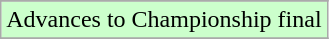<table class="wikitable">
<tr>
</tr>
<tr width=10px bgcolor=ccffcc>
<td>Advances to Championship final</td>
</tr>
<tr>
</tr>
</table>
